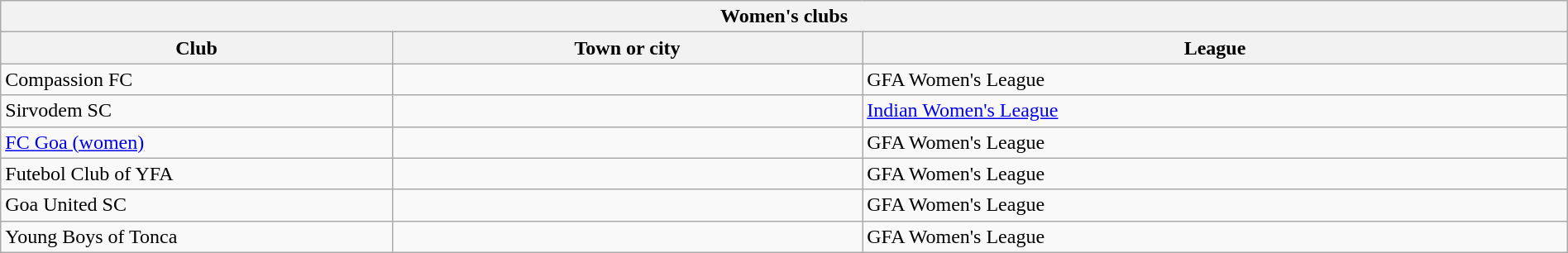<table class="wikitable sortable" width="100%">
<tr>
<th colspan="3">Women's clubs</th>
</tr>
<tr>
<th !width="25%">Club</th>
<th width="30%">Town or city</th>
<th width="45%">League</th>
</tr>
<tr>
<td>Compassion FC</td>
<td></td>
<td>GFA Women's League</td>
</tr>
<tr>
<td>Sirvodem SC</td>
<td></td>
<td><a href='#'>Indian Women's League</a></td>
</tr>
<tr>
<td><a href='#'>FC Goa (women)</a></td>
<td></td>
<td>GFA Women's League</td>
</tr>
<tr>
<td>Futebol Club of YFA</td>
<td></td>
<td>GFA Women's League</td>
</tr>
<tr>
<td>Goa United SC</td>
<td></td>
<td>GFA Women's League</td>
</tr>
<tr>
<td>Young Boys of Tonca</td>
<td></td>
<td>GFA Women's League</td>
</tr>
</table>
